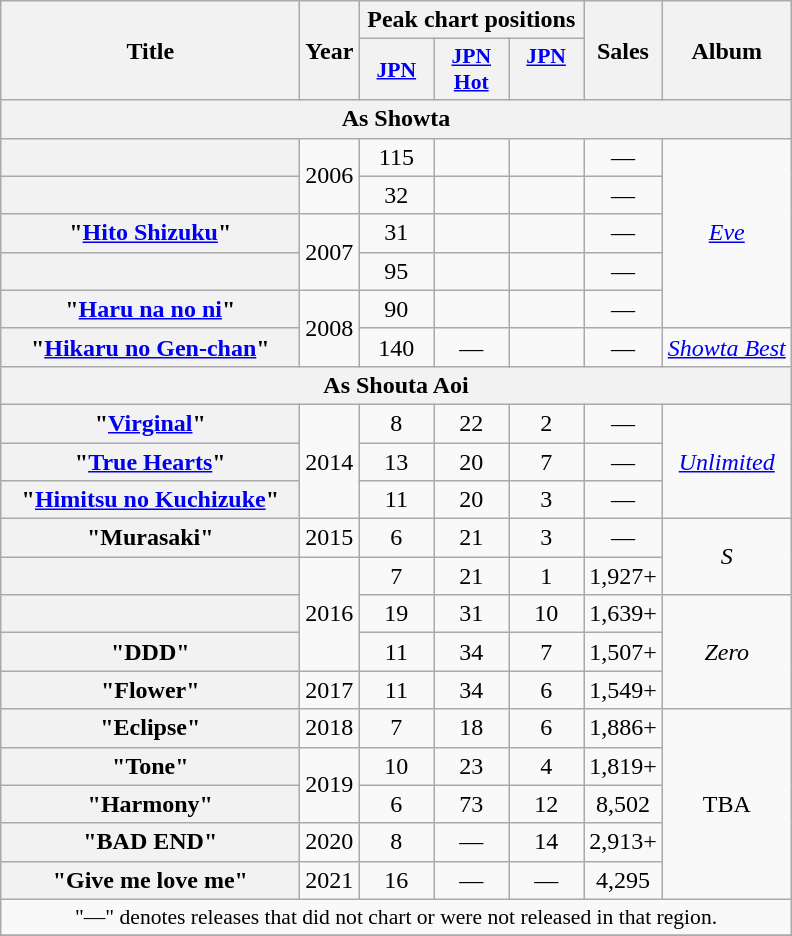<table class="wikitable plainrowheaders" style="text-align:center;">
<tr>
<th scope="col" rowspan="2" style="width:12em;">Title</th>
<th scope="col" rowspan="2">Year</th>
<th scope="col" colspan="3">Peak chart positions</th>
<th scope="col" rowspan="2">Sales</th>
<th scope="col" rowspan="2">Album</th>
</tr>
<tr>
<th scope="col" style="width:3em;font-size:90%;"><a href='#'>JPN</a></th>
<th scope="col" style="width:3em;font-size:90%;"><a href='#'>JPN<br>Hot</a><br></th>
<th scope="col" style="width:3em;font-size:90%;"><a href='#'>JPN<br></a><br></th>
</tr>
<tr>
<th scope="col" colspan="7">As Showta</th>
</tr>
<tr>
<th scope="row"></th>
<td rowspan="2">2006</td>
<td>115</td>
<td></td>
<td></td>
<td>—</td>
<td rowspan="5"><em><a href='#'>Eve</a></em></td>
</tr>
<tr>
<th scope="row"></th>
<td>32</td>
<td></td>
<td></td>
<td>—</td>
</tr>
<tr>
<th scope="row">"<a href='#'>Hito Shizuku</a>"</th>
<td rowspan="2">2007</td>
<td>31</td>
<td></td>
<td></td>
<td>—</td>
</tr>
<tr>
<th scope="row"></th>
<td>95</td>
<td></td>
<td></td>
<td>—</td>
</tr>
<tr>
<th scope="row">"<a href='#'>Haru na no ni</a>"</th>
<td rowspan="2">2008</td>
<td>90</td>
<td></td>
<td></td>
<td>—</td>
</tr>
<tr>
<th scope="row">"<a href='#'>Hikaru no Gen-chan</a>"</th>
<td>140</td>
<td>—</td>
<td></td>
<td>—</td>
<td><em><a href='#'>Showta Best</a></em></td>
</tr>
<tr>
<th scope="col" colspan="7">As Shouta Aoi</th>
</tr>
<tr>
<th scope="row">"<a href='#'>Virginal</a>"</th>
<td rowspan="3">2014</td>
<td>8</td>
<td>22</td>
<td>2</td>
<td>—</td>
<td rowspan="3"><em><a href='#'>Unlimited</a></em></td>
</tr>
<tr>
<th scope="row">"<a href='#'>True Hearts</a>"</th>
<td>13</td>
<td>20</td>
<td>7</td>
<td>—</td>
</tr>
<tr>
<th scope="row">"<a href='#'>Himitsu no Kuchizuke</a>"</th>
<td>11</td>
<td>20</td>
<td>3</td>
<td>—</td>
</tr>
<tr>
<th scope="row">"Murasaki"</th>
<td>2015</td>
<td>6</td>
<td>21</td>
<td>3</td>
<td>—</td>
<td rowspan="2"><em>S</em></td>
</tr>
<tr>
<th scope="row"></th>
<td rowspan="3">2016</td>
<td>7</td>
<td>21</td>
<td>1</td>
<td>1,927+</td>
</tr>
<tr>
<th scope="row"></th>
<td>19</td>
<td>31</td>
<td>10</td>
<td>1,639+</td>
<td rowspan="3"><em>Zero</em></td>
</tr>
<tr>
<th scope="row">"DDD"</th>
<td>11</td>
<td>34</td>
<td>7</td>
<td>1,507+</td>
</tr>
<tr>
<th scope="row">"Flower"</th>
<td>2017</td>
<td>11</td>
<td>34</td>
<td>6</td>
<td>1,549+</td>
</tr>
<tr>
<th scope="row">"Eclipse"</th>
<td>2018</td>
<td>7</td>
<td>18</td>
<td>6</td>
<td>1,886+</td>
<td rowspan="5">TBA</td>
</tr>
<tr>
<th scope="row">"Tone"</th>
<td rowspan="2">2019</td>
<td>10</td>
<td>23</td>
<td>4</td>
<td>1,819+</td>
</tr>
<tr>
<th scope="row">"Harmony"</th>
<td>6</td>
<td>73</td>
<td>12</td>
<td>8,502 </td>
</tr>
<tr>
<th scope="row">"BAD END"</th>
<td>2020</td>
<td>8</td>
<td>—</td>
<td>14</td>
<td>2,913+</td>
</tr>
<tr>
<th scope="row">"Give me love me"</th>
<td>2021</td>
<td>16</td>
<td>—</td>
<td>—</td>
<td>4,295 </td>
</tr>
<tr>
<td colspan="7" style="font-size:90%;">"—" denotes releases that did not chart or were not released in that region.</td>
</tr>
<tr>
</tr>
</table>
